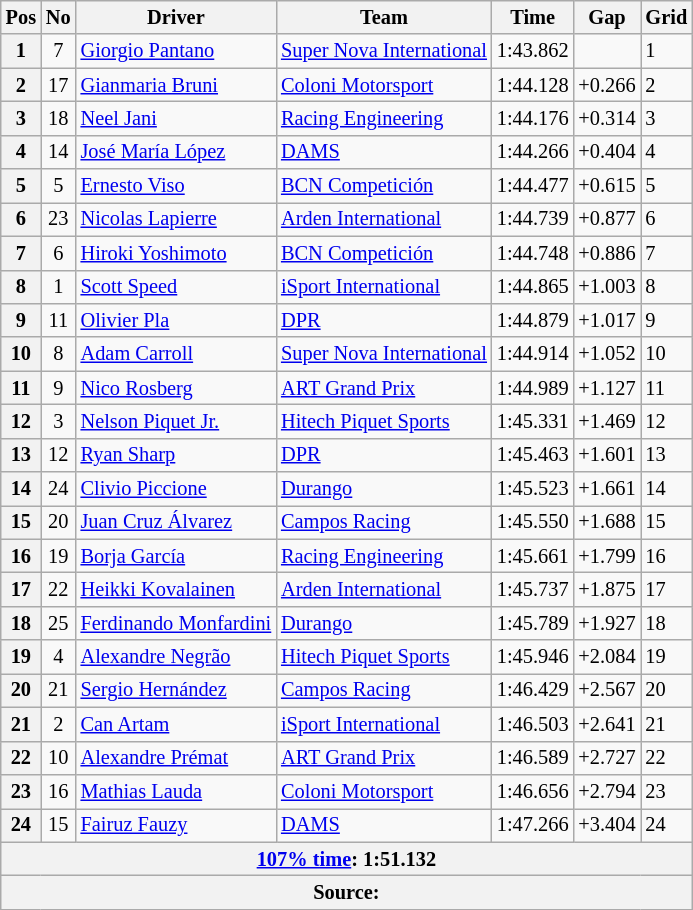<table class="wikitable" style="font-size: 85%">
<tr>
<th>Pos</th>
<th>No</th>
<th>Driver</th>
<th>Team</th>
<th>Time</th>
<th>Gap</th>
<th>Grid</th>
</tr>
<tr>
<th>1</th>
<td align="center">7</td>
<td> <a href='#'>Giorgio Pantano</a></td>
<td><a href='#'>Super Nova International</a></td>
<td>1:43.862</td>
<td></td>
<td>1</td>
</tr>
<tr>
<th>2</th>
<td align="center">17</td>
<td> <a href='#'>Gianmaria Bruni</a></td>
<td><a href='#'>Coloni Motorsport</a></td>
<td>1:44.128</td>
<td>+0.266</td>
<td>2</td>
</tr>
<tr>
<th>3</th>
<td align="center">18</td>
<td> <a href='#'>Neel Jani</a></td>
<td><a href='#'>Racing Engineering</a></td>
<td>1:44.176</td>
<td>+0.314</td>
<td>3</td>
</tr>
<tr>
<th>4</th>
<td align="center">14</td>
<td> <a href='#'>José María López</a></td>
<td><a href='#'>DAMS</a></td>
<td>1:44.266</td>
<td>+0.404</td>
<td>4</td>
</tr>
<tr>
<th>5</th>
<td align="center">5</td>
<td> <a href='#'>Ernesto Viso</a></td>
<td><a href='#'>BCN Competición</a></td>
<td>1:44.477</td>
<td>+0.615</td>
<td>5</td>
</tr>
<tr>
<th>6</th>
<td align="center">23</td>
<td> <a href='#'>Nicolas Lapierre</a></td>
<td><a href='#'>Arden International</a></td>
<td>1:44.739</td>
<td>+0.877</td>
<td>6</td>
</tr>
<tr>
<th>7</th>
<td align="center">6</td>
<td> <a href='#'>Hiroki Yoshimoto</a></td>
<td><a href='#'>BCN Competición</a></td>
<td>1:44.748</td>
<td>+0.886</td>
<td>7</td>
</tr>
<tr>
<th>8</th>
<td align="center">1</td>
<td> <a href='#'>Scott Speed</a></td>
<td><a href='#'>iSport International</a></td>
<td>1:44.865</td>
<td>+1.003</td>
<td>8</td>
</tr>
<tr>
<th>9</th>
<td align="center">11</td>
<td> <a href='#'>Olivier Pla</a></td>
<td><a href='#'>DPR</a></td>
<td>1:44.879</td>
<td>+1.017</td>
<td>9</td>
</tr>
<tr>
<th>10</th>
<td align="center">8</td>
<td> <a href='#'>Adam Carroll</a></td>
<td><a href='#'>Super Nova International</a></td>
<td>1:44.914</td>
<td>+1.052</td>
<td>10</td>
</tr>
<tr>
<th>11</th>
<td align="center">9</td>
<td> <a href='#'>Nico Rosberg</a></td>
<td><a href='#'>ART Grand Prix</a></td>
<td>1:44.989</td>
<td>+1.127</td>
<td>11</td>
</tr>
<tr>
<th>12</th>
<td align="center">3</td>
<td> <a href='#'>Nelson Piquet Jr.</a></td>
<td><a href='#'>Hitech Piquet Sports</a></td>
<td>1:45.331</td>
<td>+1.469</td>
<td>12</td>
</tr>
<tr>
<th>13</th>
<td align="center">12</td>
<td> <a href='#'>Ryan Sharp</a></td>
<td><a href='#'>DPR</a></td>
<td>1:45.463</td>
<td>+1.601</td>
<td>13</td>
</tr>
<tr>
<th>14</th>
<td align="center">24</td>
<td> <a href='#'>Clivio Piccione</a></td>
<td><a href='#'>Durango</a></td>
<td>1:45.523</td>
<td>+1.661</td>
<td>14</td>
</tr>
<tr>
<th>15</th>
<td align="center">20</td>
<td> <a href='#'>Juan Cruz Álvarez</a></td>
<td><a href='#'>Campos Racing</a></td>
<td>1:45.550</td>
<td>+1.688</td>
<td>15</td>
</tr>
<tr>
<th>16</th>
<td align="center">19</td>
<td> <a href='#'>Borja García</a></td>
<td><a href='#'>Racing Engineering</a></td>
<td>1:45.661</td>
<td>+1.799</td>
<td>16</td>
</tr>
<tr>
<th>17</th>
<td align="center">22</td>
<td> <a href='#'>Heikki Kovalainen</a></td>
<td><a href='#'>Arden International</a></td>
<td>1:45.737</td>
<td>+1.875</td>
<td>17</td>
</tr>
<tr>
<th>18</th>
<td align="center">25</td>
<td> <a href='#'>Ferdinando Monfardini</a></td>
<td><a href='#'>Durango</a></td>
<td>1:45.789</td>
<td>+1.927</td>
<td>18</td>
</tr>
<tr>
<th>19</th>
<td align="center">4</td>
<td> <a href='#'>Alexandre Negrão</a></td>
<td><a href='#'>Hitech Piquet Sports</a></td>
<td>1:45.946</td>
<td>+2.084</td>
<td>19</td>
</tr>
<tr>
<th>20</th>
<td align="center">21</td>
<td> <a href='#'>Sergio Hernández</a></td>
<td><a href='#'>Campos Racing</a></td>
<td>1:46.429</td>
<td>+2.567</td>
<td>20</td>
</tr>
<tr>
<th>21</th>
<td align="center">2</td>
<td> <a href='#'>Can Artam</a></td>
<td><a href='#'>iSport International</a></td>
<td>1:46.503</td>
<td>+2.641</td>
<td>21</td>
</tr>
<tr>
<th>22</th>
<td align="center">10</td>
<td> <a href='#'>Alexandre Prémat</a></td>
<td><a href='#'>ART Grand Prix</a></td>
<td>1:46.589</td>
<td>+2.727</td>
<td>22</td>
</tr>
<tr>
<th>23</th>
<td align="center">16</td>
<td> <a href='#'>Mathias Lauda</a></td>
<td><a href='#'>Coloni Motorsport</a></td>
<td>1:46.656</td>
<td>+2.794</td>
<td>23</td>
</tr>
<tr>
<th>24</th>
<td align="center">15</td>
<td> <a href='#'>Fairuz Fauzy</a></td>
<td><a href='#'>DAMS</a></td>
<td>1:47.266</td>
<td>+3.404</td>
<td>24</td>
</tr>
<tr>
<th colspan=7><a href='#'>107% time</a>: 1:51.132</th>
</tr>
<tr>
<th colspan=7>Source:</th>
</tr>
</table>
